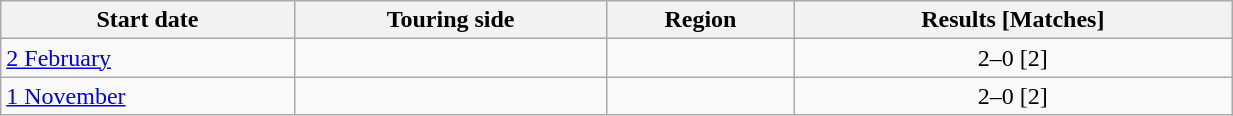<table class="wikitable unsortable" style="white-space:nowrap" width=65%>
<tr>
<th style="text-align:center;">Start date</th>
<th style="text-align:center;">Touring side</th>
<th style="text-align:center;">Region</th>
<th style="text-align:center;">Results [Matches]</th>
</tr>
<tr>
<td><a href='#'>2 February</a></td>
<td></td>
<td></td>
<td style="text-align:center;">2–0 [2]</td>
</tr>
<tr>
<td><a href='#'>1 November</a></td>
<td></td>
<td></td>
<td style="text-align:center;">2–0 [2]</td>
</tr>
</table>
